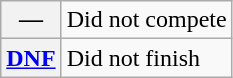<table class="wikitable">
<tr>
<th scope="row">—</th>
<td>Did not compete</td>
</tr>
<tr>
<th scope="row"><a href='#'>DNF</a></th>
<td>Did not finish</td>
</tr>
</table>
